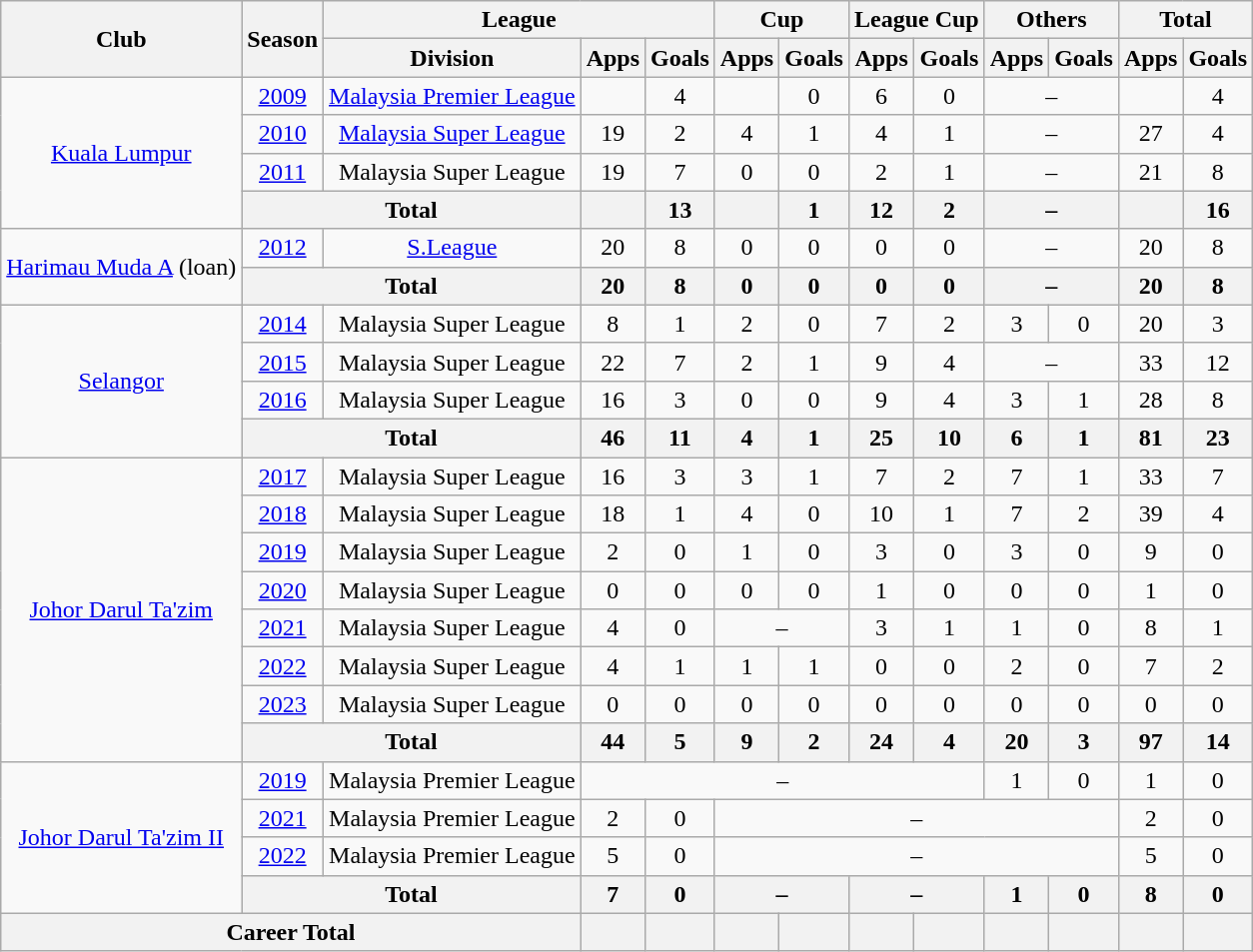<table class=wikitable style="text-align:center">
<tr>
<th rowspan=2>Club</th>
<th rowspan=2>Season</th>
<th colspan=3>League</th>
<th colspan=2>Cup</th>
<th colspan=2>League Cup</th>
<th colspan=2>Others</th>
<th colspan=2>Total</th>
</tr>
<tr>
<th>Division</th>
<th>Apps</th>
<th>Goals</th>
<th>Apps</th>
<th>Goals</th>
<th>Apps</th>
<th>Goals</th>
<th>Apps</th>
<th>Goals</th>
<th>Apps</th>
<th>Goals</th>
</tr>
<tr>
<td rowspan=4><a href='#'>Kuala Lumpur</a></td>
<td><a href='#'>2009</a></td>
<td><a href='#'>Malaysia Premier League</a></td>
<td></td>
<td>4</td>
<td></td>
<td>0</td>
<td>6</td>
<td>0</td>
<td colspan=2>–</td>
<td></td>
<td>4</td>
</tr>
<tr>
<td><a href='#'>2010</a></td>
<td><a href='#'>Malaysia Super League</a></td>
<td>19</td>
<td>2</td>
<td>4</td>
<td>1</td>
<td>4</td>
<td>1</td>
<td colspan=2>–</td>
<td>27</td>
<td>4</td>
</tr>
<tr>
<td><a href='#'>2011</a></td>
<td>Malaysia Super League</td>
<td>19</td>
<td>7</td>
<td>0</td>
<td>0</td>
<td>2</td>
<td>1</td>
<td colspan=2>–</td>
<td>21</td>
<td>8</td>
</tr>
<tr>
<th colspan="2">Total</th>
<th></th>
<th>13</th>
<th></th>
<th>1</th>
<th>12</th>
<th>2</th>
<th colspan=2>–</th>
<th></th>
<th>16</th>
</tr>
<tr>
<td rowspan=2><a href='#'>Harimau Muda A</a> (loan)</td>
<td><a href='#'>2012</a></td>
<td><a href='#'>S.League</a></td>
<td>20</td>
<td>8</td>
<td>0</td>
<td>0</td>
<td>0</td>
<td>0</td>
<td colspan=2>–</td>
<td>20</td>
<td>8</td>
</tr>
<tr>
<th colspan="2">Total</th>
<th>20</th>
<th>8</th>
<th>0</th>
<th>0</th>
<th>0</th>
<th>0</th>
<th colspan=2>–</th>
<th>20</th>
<th>8</th>
</tr>
<tr>
<td rowspan=4><a href='#'>Selangor</a></td>
<td><a href='#'>2014</a></td>
<td>Malaysia Super League</td>
<td>8</td>
<td>1</td>
<td>2</td>
<td>0</td>
<td>7</td>
<td>2</td>
<td>3</td>
<td>0</td>
<td>20</td>
<td>3</td>
</tr>
<tr>
<td><a href='#'>2015</a></td>
<td>Malaysia Super League</td>
<td>22</td>
<td>7</td>
<td>2</td>
<td>1</td>
<td>9</td>
<td>4</td>
<td colspan=2>–</td>
<td>33</td>
<td>12</td>
</tr>
<tr>
<td><a href='#'>2016</a></td>
<td>Malaysia Super League</td>
<td>16</td>
<td>3</td>
<td>0</td>
<td>0</td>
<td>9</td>
<td>4</td>
<td>3</td>
<td>1</td>
<td>28</td>
<td>8</td>
</tr>
<tr>
<th colspan="2">Total</th>
<th>46</th>
<th>11</th>
<th>4</th>
<th>1</th>
<th>25</th>
<th>10</th>
<th>6</th>
<th>1</th>
<th>81</th>
<th>23</th>
</tr>
<tr>
<td rowspan=8><a href='#'>Johor Darul Ta'zim</a></td>
<td><a href='#'>2017</a></td>
<td>Malaysia Super League</td>
<td>16</td>
<td>3</td>
<td>3</td>
<td>1</td>
<td>7</td>
<td>2</td>
<td>7</td>
<td>1</td>
<td>33</td>
<td>7</td>
</tr>
<tr>
<td><a href='#'>2018</a></td>
<td>Malaysia Super League</td>
<td>18</td>
<td>1</td>
<td>4</td>
<td>0</td>
<td>10</td>
<td>1</td>
<td>7</td>
<td>2</td>
<td>39</td>
<td>4</td>
</tr>
<tr>
<td><a href='#'>2019</a></td>
<td>Malaysia Super League</td>
<td>2</td>
<td>0</td>
<td>1</td>
<td>0</td>
<td>3</td>
<td>0</td>
<td>3</td>
<td>0</td>
<td>9</td>
<td>0</td>
</tr>
<tr>
<td><a href='#'>2020</a></td>
<td>Malaysia Super League</td>
<td>0</td>
<td>0</td>
<td>0</td>
<td>0</td>
<td>1</td>
<td>0</td>
<td>0</td>
<td>0</td>
<td>1</td>
<td>0</td>
</tr>
<tr>
<td><a href='#'>2021</a></td>
<td>Malaysia Super League</td>
<td>4</td>
<td>0</td>
<td colspan="2">–</td>
<td>3</td>
<td>1</td>
<td>1</td>
<td>0</td>
<td>8</td>
<td>1</td>
</tr>
<tr>
<td><a href='#'>2022</a></td>
<td>Malaysia Super League</td>
<td>4</td>
<td>1</td>
<td>1</td>
<td>1</td>
<td>0</td>
<td>0</td>
<td>2</td>
<td>0</td>
<td>7</td>
<td>2</td>
</tr>
<tr>
<td><a href='#'>2023</a></td>
<td>Malaysia Super League</td>
<td>0</td>
<td>0</td>
<td>0</td>
<td>0</td>
<td>0</td>
<td>0</td>
<td>0</td>
<td>0</td>
<td>0</td>
<td>0</td>
</tr>
<tr>
<th colspan="2">Total</th>
<th>44</th>
<th>5</th>
<th>9</th>
<th>2</th>
<th>24</th>
<th>4</th>
<th>20</th>
<th>3</th>
<th>97</th>
<th>14</th>
</tr>
<tr>
<td rowspan=4><a href='#'>Johor Darul Ta'zim II</a></td>
<td><a href='#'>2019</a></td>
<td>Malaysia Premier League</td>
<td colspan="6">–</td>
<td>1</td>
<td>0</td>
<td>1</td>
<td>0</td>
</tr>
<tr>
<td><a href='#'>2021</a></td>
<td>Malaysia Premier League</td>
<td>2</td>
<td>0</td>
<td colspan="6">–</td>
<td>2</td>
<td>0</td>
</tr>
<tr>
<td><a href='#'>2022</a></td>
<td>Malaysia Premier League</td>
<td>5</td>
<td>0</td>
<td colspan="6">–</td>
<td>5</td>
<td>0</td>
</tr>
<tr>
<th colspan="2">Total</th>
<th>7</th>
<th>0</th>
<th colspan="2">–</th>
<th colspan="2">–</th>
<th>1</th>
<th>0</th>
<th>8</th>
<th>0</th>
</tr>
<tr>
<th colspan="3">Career Total</th>
<th></th>
<th></th>
<th></th>
<th></th>
<th></th>
<th></th>
<th></th>
<th></th>
<th></th>
<th></th>
</tr>
</table>
